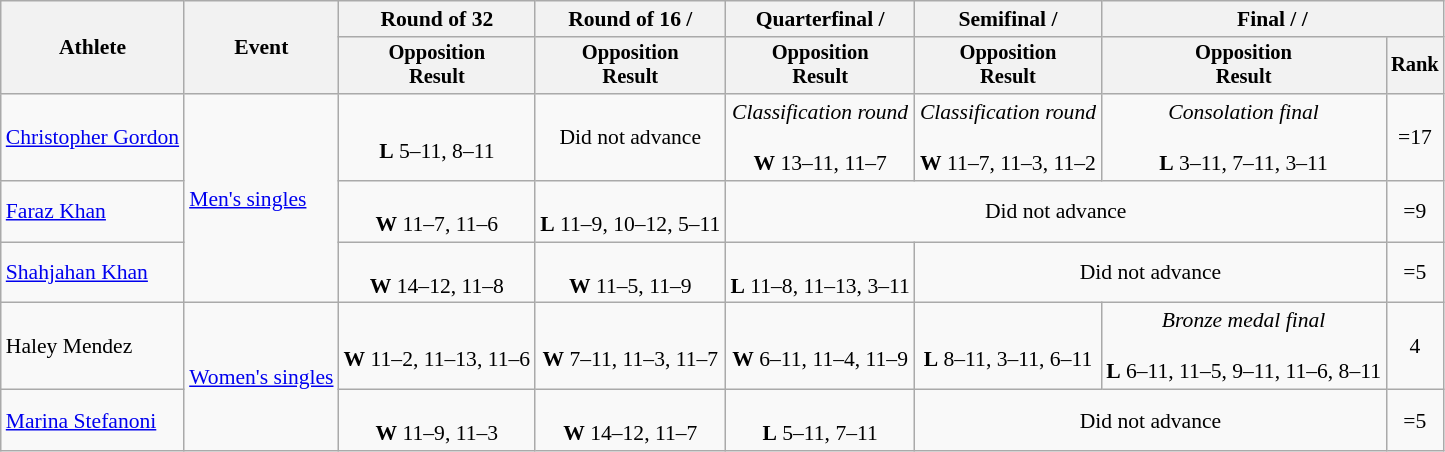<table class=wikitable style=font-size:90%;text-align:center>
<tr>
<th rowspan=2>Athlete</th>
<th rowspan=2>Event</th>
<th>Round of 32</th>
<th>Round of 16 / </th>
<th>Quarterfinal / </th>
<th>Semifinal / </th>
<th colspan=2>Final /  / </th>
</tr>
<tr style=font-size:95%>
<th>Opposition<br>Result</th>
<th>Opposition<br>Result</th>
<th>Opposition<br>Result</th>
<th>Opposition<br>Result</th>
<th>Opposition<br>Result</th>
<th>Rank</th>
</tr>
<tr>
<td align=left><a href='#'>Christopher Gordon</a></td>
<td align=left rowspan=3><a href='#'>Men's singles</a></td>
<td><br><strong>L</strong> 5–11, 8–11</td>
<td>Did not advance</td>
<td><em>Classification round</em><br><br><strong>W</strong> 13–11, 11–7</td>
<td><em>Classification round</em><br><br><strong>W</strong> 11–7, 11–3, 11–2</td>
<td><em>Consolation final</em><br><br><strong>L</strong> 3–11, 7–11, 3–11</td>
<td>=17</td>
</tr>
<tr>
<td align=left><a href='#'>Faraz Khan</a></td>
<td><br><strong>W</strong> 11–7, 11–6</td>
<td><br><strong>L</strong> 11–9, 10–12, 5–11</td>
<td colspan=3>Did not advance</td>
<td>=9</td>
</tr>
<tr>
<td align=left><a href='#'>Shahjahan Khan</a></td>
<td><br><strong>W</strong> 14–12, 11–8</td>
<td><br><strong>W</strong> 11–5, 11–9</td>
<td><br><strong>L</strong> 11–8, 11–13, 3–11</td>
<td colspan=2>Did not advance</td>
<td>=5</td>
</tr>
<tr>
<td align=left>Haley Mendez</td>
<td align=left rowspan=2><a href='#'>Women's singles</a></td>
<td><br><strong>W</strong> 11–2, 11–13, 11–6</td>
<td><br><strong>W</strong> 7–11, 11–3, 11–7</td>
<td><br><strong>W</strong> 6–11, 11–4, 11–9</td>
<td><br><strong>L</strong> 8–11, 3–11, 6–11</td>
<td><em>Bronze medal final</em><br><br><strong>L</strong> 6–11, 11–5, 9–11, 11–6, 8–11</td>
<td>4</td>
</tr>
<tr>
<td align=left><a href='#'>Marina Stefanoni</a></td>
<td><br><strong>W</strong> 11–9, 11–3</td>
<td><br><strong>W</strong> 14–12, 11–7</td>
<td><br><strong>L</strong> 5–11, 7–11</td>
<td colspan=2>Did not advance</td>
<td>=5</td>
</tr>
</table>
